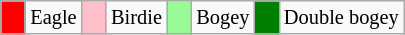<table class="wikitable" span = 50 style="font-size:85%">
<tr>
<td style="background: Red;" width=10></td>
<td>Eagle</td>
<td style="background: Pink;" width=10></td>
<td>Birdie</td>
<td style="background: PaleGreen;" width=10></td>
<td>Bogey</td>
<td style="background: Green;" width=10></td>
<td>Double bogey</td>
</tr>
</table>
